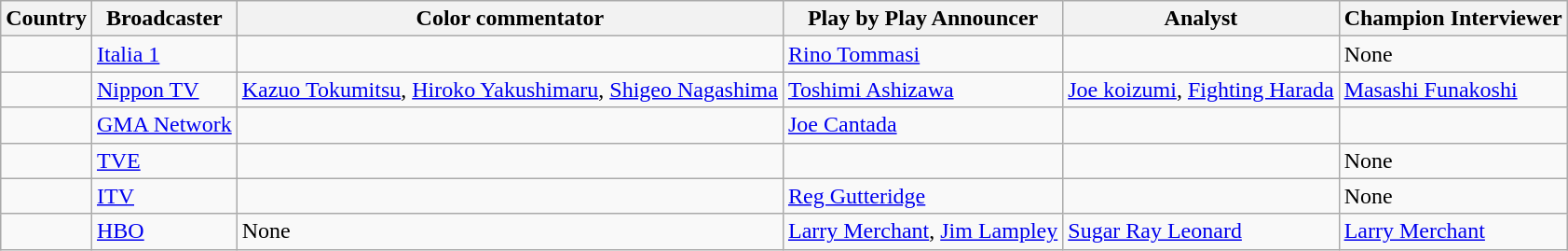<table class="wikitable">
<tr>
<th align=center>Country</th>
<th align=center>Broadcaster</th>
<th align=center>Color commentator</th>
<th align=center>Play by Play Announcer</th>
<th align=center>Analyst</th>
<th align=center>Champion Interviewer</th>
</tr>
<tr>
<td></td>
<td><a href='#'>Italia 1</a></td>
<td></td>
<td><a href='#'>Rino Tommasi</a></td>
<td></td>
<td>None</td>
</tr>
<tr>
<td></td>
<td><a href='#'>Nippon TV</a></td>
<td><a href='#'>Kazuo Tokumitsu</a>, <a href='#'>Hiroko Yakushimaru</a>, <a href='#'>Shigeo Nagashima</a></td>
<td><a href='#'>Toshimi Ashizawa</a></td>
<td><a href='#'>Joe koizumi</a>, <a href='#'>Fighting Harada</a></td>
<td><a href='#'>Masashi Funakoshi</a></td>
</tr>
<tr>
<td></td>
<td><a href='#'>GMA Network</a></td>
<td></td>
<td><a href='#'>Joe Cantada</a></td>
<td></td>
<td></td>
</tr>
<tr>
<td></td>
<td><a href='#'>TVE</a></td>
<td></td>
<td></td>
<td></td>
<td>None</td>
</tr>
<tr>
<td></td>
<td><a href='#'>ITV</a></td>
<td></td>
<td><a href='#'>Reg Gutteridge</a></td>
<td></td>
<td>None</td>
</tr>
<tr>
<td></td>
<td><a href='#'>HBO</a></td>
<td>None</td>
<td><a href='#'>Larry Merchant</a>, <a href='#'>Jim Lampley</a></td>
<td><a href='#'>Sugar Ray Leonard</a></td>
<td><a href='#'>Larry Merchant</a></td>
</tr>
</table>
